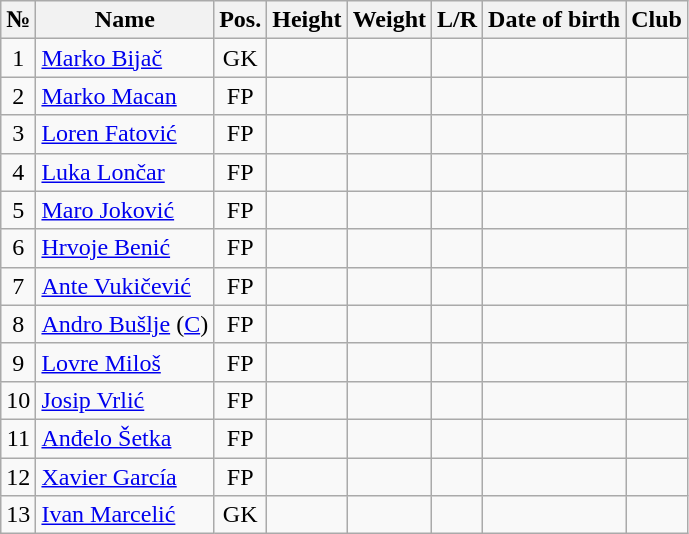<table class="wikitable sortable" text-align:center;">
<tr>
<th>№</th>
<th>Name</th>
<th>Pos.</th>
<th>Height</th>
<th>Weight</th>
<th>L/R</th>
<th>Date of birth</th>
<th>Club</th>
</tr>
<tr>
<td style="text-align:center;">1</td>
<td style="text-align:left;"><a href='#'>Marko Bijač</a></td>
<td style="text-align:center;">GK</td>
<td></td>
<td></td>
<td></td>
<td style="text-align:left;"></td>
<td style="text-align:left;"></td>
</tr>
<tr>
<td style="text-align:center;">2</td>
<td style="text-align:left;"><a href='#'>Marko Macan</a></td>
<td style="text-align:center;">FP</td>
<td></td>
<td></td>
<td></td>
<td style="text-align:left;"></td>
<td style="text-align:left;"></td>
</tr>
<tr>
<td style="text-align:center;">3</td>
<td style="text-align:left;"><a href='#'>Loren Fatović</a></td>
<td style="text-align:center;">FP</td>
<td></td>
<td></td>
<td></td>
<td style="text-align:left;"></td>
<td style="text-align:left;"></td>
</tr>
<tr>
<td style="text-align:center;">4</td>
<td style="text-align:left;"><a href='#'>Luka Lončar</a></td>
<td style="text-align:center;">FP</td>
<td></td>
<td></td>
<td></td>
<td style="text-align:left;"></td>
<td style="text-align:left;"></td>
</tr>
<tr>
<td style="text-align:center;">5</td>
<td style="text-align:left;"><a href='#'>Maro Joković</a></td>
<td style="text-align:center;">FP</td>
<td></td>
<td></td>
<td></td>
<td style="text-align:left;"></td>
<td style="text-align:left;"></td>
</tr>
<tr>
<td style="text-align:center;">6</td>
<td style="text-align:left;"><a href='#'>Hrvoje Benić</a></td>
<td style="text-align:center;">FP</td>
<td></td>
<td></td>
<td></td>
<td style="text-align:left;"></td>
<td style="text-align:left;"></td>
</tr>
<tr>
<td style="text-align:center;">7</td>
<td style="text-align:left;"><a href='#'>Ante Vukičević</a></td>
<td style="text-align:center;">FP</td>
<td></td>
<td></td>
<td></td>
<td style="text-align:left;"></td>
<td style="text-align:left;"></td>
</tr>
<tr>
<td style="text-align:center;">8</td>
<td style="text-align:left;"><a href='#'>Andro Bušlje</a> (<a href='#'>C</a>)</td>
<td style="text-align:center;">FP</td>
<td></td>
<td></td>
<td></td>
<td style="text-align:left;"></td>
<td style="text-align:left;"></td>
</tr>
<tr>
<td style="text-align:center;">9</td>
<td style="text-align:left;"><a href='#'>Lovre Miloš</a></td>
<td style="text-align:center;">FP</td>
<td></td>
<td></td>
<td></td>
<td style="text-align:left;"></td>
<td style="text-align:left;"></td>
</tr>
<tr>
<td style="text-align:center;">10</td>
<td style="text-align:left;"><a href='#'>Josip Vrlić</a></td>
<td style="text-align:center;">FP</td>
<td></td>
<td></td>
<td></td>
<td style="text-align:left;"></td>
<td style="text-align:left;"></td>
</tr>
<tr>
<td style="text-align:center;">11</td>
<td style="text-align:left;"><a href='#'>Anđelo Šetka</a></td>
<td style="text-align:center;">FP</td>
<td></td>
<td></td>
<td></td>
<td style="text-align:left;"></td>
<td style="text-align:left;"></td>
</tr>
<tr>
<td style="text-align:center;">12</td>
<td style="text-align:left;"><a href='#'>Xavier García</a></td>
<td style="text-align:center;">FP</td>
<td></td>
<td></td>
<td></td>
<td style="text-align:left;"></td>
<td style="text-align:left;"></td>
</tr>
<tr>
<td style="text-align:center;">13</td>
<td style="text-align:left;"><a href='#'>Ivan Marcelić</a></td>
<td style="text-align:center;">GK</td>
<td></td>
<td></td>
<td></td>
<td style="text-align:left;"></td>
<td style="text-align:left;"></td>
</tr>
</table>
